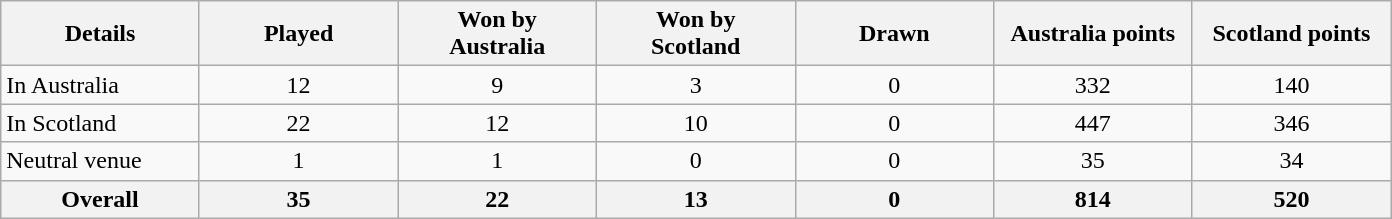<table class="wikitable sortable">
<tr>
<th width="125">Details</th>
<th width="125">Played</th>
<th width="125">Won by<br>Australia</th>
<th width="125">Won by<br>Scotland</th>
<th width="125">Drawn</th>
<th width="125">Australia points</th>
<th width="125">Scotland points</th>
</tr>
<tr>
<td>In Australia</td>
<td align=center>12</td>
<td align=center>9</td>
<td align=center>3</td>
<td align=center>0</td>
<td align=center>332</td>
<td align=center>140</td>
</tr>
<tr>
<td>In Scotland</td>
<td align=center>22</td>
<td align=center>12</td>
<td align=center>10</td>
<td align=center>0</td>
<td align=center>447</td>
<td align=center>346</td>
</tr>
<tr>
<td>Neutral venue</td>
<td align=center>1</td>
<td align=center>1</td>
<td align=center>0</td>
<td align=center>0</td>
<td align=center>35</td>
<td align=center>34</td>
</tr>
<tr>
<th align=center><strong>Overall</strong></th>
<th align=center><strong>35</strong></th>
<th align=center><strong>22</strong></th>
<th align=center><strong>13</strong></th>
<th align=center><strong>0</strong></th>
<th align=center><strong>814</strong></th>
<th align=center><strong>520</strong></th>
</tr>
</table>
